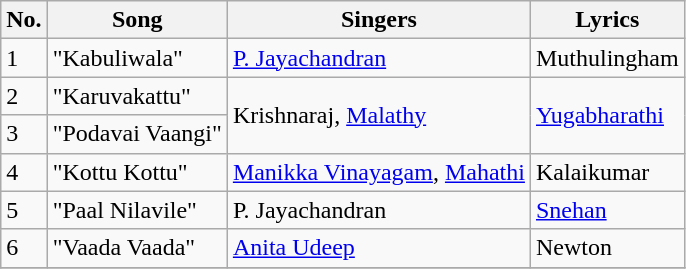<table class="wikitable">
<tr>
<th>No.</th>
<th>Song</th>
<th>Singers</th>
<th>Lyrics</th>
</tr>
<tr>
<td>1</td>
<td>"Kabuliwala"</td>
<td><a href='#'>P. Jayachandran</a></td>
<td>Muthulingham</td>
</tr>
<tr>
<td>2</td>
<td>"Karuvakattu"</td>
<td rowspan=2>Krishnaraj, <a href='#'>Malathy</a></td>
<td rowspan=2><a href='#'>Yugabharathi</a></td>
</tr>
<tr>
<td>3</td>
<td>"Podavai Vaangi"</td>
</tr>
<tr>
<td>4</td>
<td>"Kottu Kottu"</td>
<td><a href='#'>Manikka Vinayagam</a>, <a href='#'>Mahathi</a></td>
<td>Kalaikumar</td>
</tr>
<tr>
<td>5</td>
<td>"Paal Nilavile"</td>
<td>P. Jayachandran</td>
<td><a href='#'>Snehan</a></td>
</tr>
<tr>
<td>6</td>
<td>"Vaada Vaada"</td>
<td><a href='#'>Anita Udeep</a></td>
<td>Newton</td>
</tr>
<tr>
</tr>
</table>
